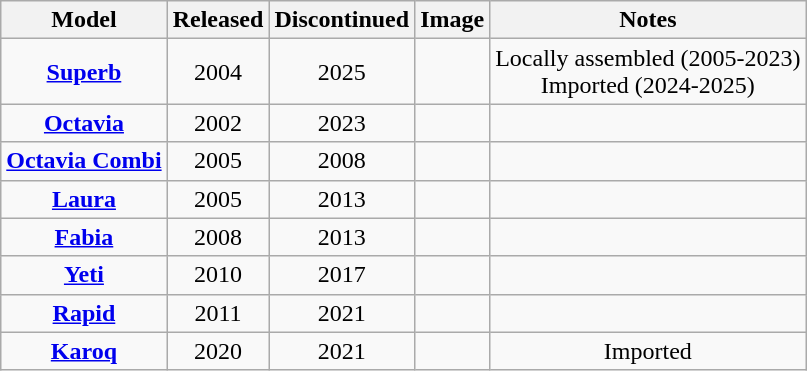<table class="wikitable" style="text-align:center">
<tr>
<th>Model</th>
<th>Released</th>
<th>Discontinued</th>
<th>Image</th>
<th>Notes</th>
</tr>
<tr>
<td><strong><a href='#'>Superb</a></strong></td>
<td>2004</td>
<td>2025</td>
<td></td>
<td>Locally assembled (2005-2023) <br> Imported (2024-2025)</td>
</tr>
<tr>
<td><strong><a href='#'>Octavia</a></strong></td>
<td>2002</td>
<td>2023</td>
<td></td>
<td></td>
</tr>
<tr>
<td><strong><a href='#'>Octavia Combi</a></strong></td>
<td>2005</td>
<td>2008</td>
<td></td>
<td></td>
</tr>
<tr>
<td><strong><a href='#'>Laura</a></strong></td>
<td>2005</td>
<td>2013</td>
<td></td>
<td></td>
</tr>
<tr>
<td><strong><a href='#'>Fabia</a></strong></td>
<td>2008</td>
<td>2013</td>
<td></td>
<td></td>
</tr>
<tr>
<td><strong><a href='#'>Yeti</a></strong></td>
<td>2010</td>
<td>2017</td>
<td></td>
<td></td>
</tr>
<tr>
<td><strong><a href='#'>Rapid</a></strong></td>
<td>2011</td>
<td>2021</td>
<td></td>
<td></td>
</tr>
<tr>
<td><strong><a href='#'>Karoq</a></strong></td>
<td>2020</td>
<td>2021</td>
<td></td>
<td>Imported</td>
</tr>
</table>
